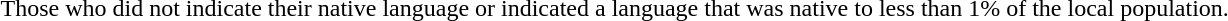<table>
<tr>
<td> Those who did not indicate their native language or indicated a language that was native to less than 1% of the local population.</td>
</tr>
</table>
